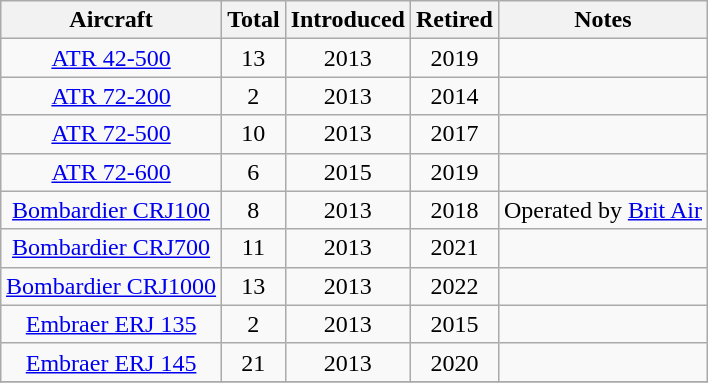<table class="wikitable" style="margin:0.5em auto; text-align:center">
<tr>
<th>Aircraft</th>
<th>Total</th>
<th>Introduced</th>
<th>Retired</th>
<th>Notes</th>
</tr>
<tr>
<td><a href='#'>ATR 42-500</a></td>
<td>13</td>
<td>2013</td>
<td>2019</td>
<td></td>
</tr>
<tr>
<td><a href='#'>ATR 72-200</a></td>
<td>2</td>
<td>2013</td>
<td>2014</td>
<td></td>
</tr>
<tr>
<td><a href='#'>ATR 72-500</a></td>
<td>10</td>
<td>2013</td>
<td>2017</td>
<td></td>
</tr>
<tr>
<td><a href='#'>ATR 72-600</a></td>
<td>6</td>
<td>2015</td>
<td>2019</td>
<td></td>
</tr>
<tr>
<td><a href='#'>Bombardier CRJ100</a></td>
<td>8</td>
<td>2013</td>
<td>2018</td>
<td>Operated by <a href='#'>Brit Air</a></td>
</tr>
<tr>
<td><a href='#'>Bombardier CRJ700</a></td>
<td>11</td>
<td>2013</td>
<td>2021</td>
<td></td>
</tr>
<tr>
<td><a href='#'>Bombardier CRJ1000</a></td>
<td>13</td>
<td>2013</td>
<td>2022</td>
<td></td>
</tr>
<tr>
<td><a href='#'>Embraer ERJ 135</a></td>
<td>2</td>
<td>2013</td>
<td>2015</td>
<td></td>
</tr>
<tr>
<td><a href='#'>Embraer ERJ 145</a></td>
<td>21</td>
<td>2013</td>
<td>2020</td>
<td></td>
</tr>
<tr>
</tr>
</table>
